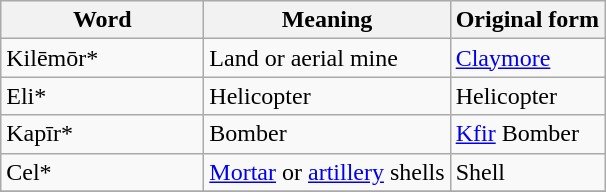<table class="wikitable">
<tr>
<th>Word</th>
<th>Meaning</th>
<th>Original form</th>
</tr>
<tr>
<td style="width:08em">Kilēmōr*</td>
<td>Land or aerial mine</td>
<td><a href='#'>Claymore</a></td>
</tr>
<tr>
<td>Eli*</td>
<td>Helicopter</td>
<td>Helicopter</td>
</tr>
<tr>
<td>Kapīr*</td>
<td>Bomber</td>
<td><a href='#'>Kfir</a> Bomber</td>
</tr>
<tr>
<td>Cel*</td>
<td><a href='#'>Mortar</a> or <a href='#'>artillery</a> shells</td>
<td>Shell</td>
</tr>
<tr>
</tr>
</table>
